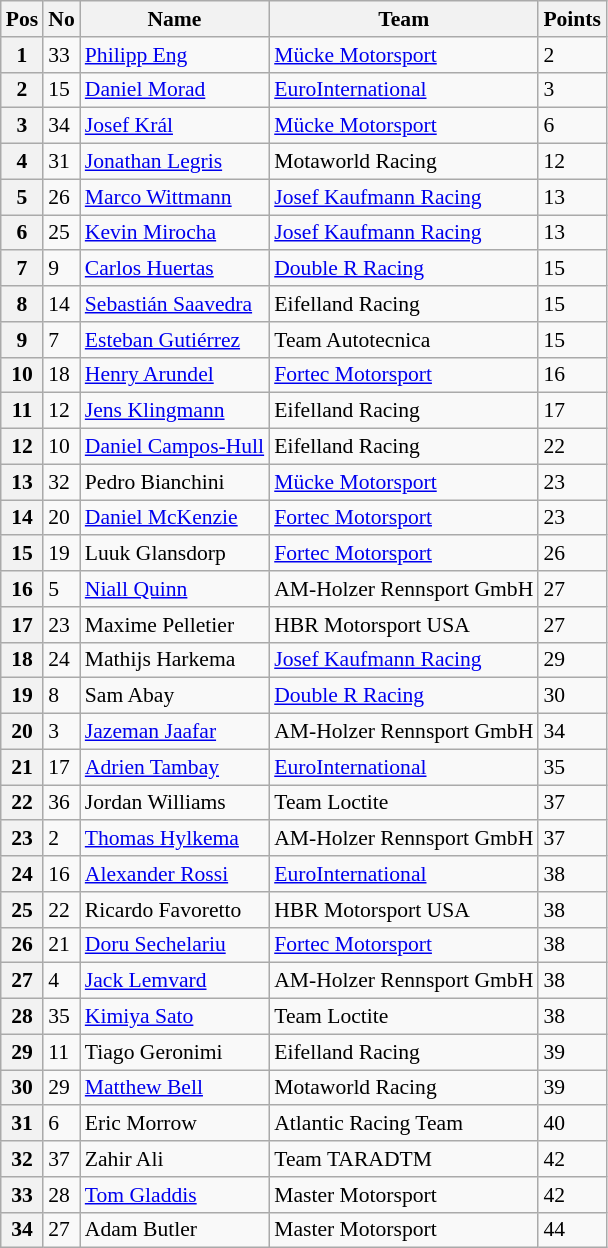<table class="wikitable" style="font-size: 90%">
<tr>
<th>Pos</th>
<th>No</th>
<th>Name</th>
<th>Team</th>
<th>Points</th>
</tr>
<tr>
<th>1</th>
<td>33</td>
<td> <a href='#'>Philipp Eng</a></td>
<td><a href='#'>Mücke Motorsport</a></td>
<td>2</td>
</tr>
<tr>
<th>2</th>
<td>15</td>
<td> <a href='#'>Daniel Morad</a></td>
<td><a href='#'>EuroInternational</a></td>
<td>3</td>
</tr>
<tr>
<th>3</th>
<td>34</td>
<td> <a href='#'>Josef Král</a></td>
<td><a href='#'>Mücke Motorsport</a></td>
<td>6</td>
</tr>
<tr>
<th>4</th>
<td>31</td>
<td> <a href='#'>Jonathan Legris</a></td>
<td>Motaworld Racing</td>
<td>12</td>
</tr>
<tr>
<th>5</th>
<td>26</td>
<td> <a href='#'>Marco Wittmann</a></td>
<td><a href='#'>Josef Kaufmann Racing</a></td>
<td>13</td>
</tr>
<tr>
<th>6</th>
<td>25</td>
<td> <a href='#'>Kevin Mirocha</a></td>
<td><a href='#'>Josef Kaufmann Racing</a></td>
<td>13</td>
</tr>
<tr>
<th>7</th>
<td>9</td>
<td> <a href='#'>Carlos Huertas</a></td>
<td><a href='#'>Double R Racing</a></td>
<td>15</td>
</tr>
<tr>
<th>8</th>
<td>14</td>
<td> <a href='#'>Sebastián Saavedra</a></td>
<td>Eifelland Racing</td>
<td>15</td>
</tr>
<tr>
<th>9</th>
<td>7</td>
<td> <a href='#'>Esteban Gutiérrez</a></td>
<td>Team Autotecnica</td>
<td>15</td>
</tr>
<tr>
<th>10</th>
<td>18</td>
<td> <a href='#'>Henry Arundel</a></td>
<td><a href='#'>Fortec Motorsport</a></td>
<td>16</td>
</tr>
<tr>
<th>11</th>
<td>12</td>
<td> <a href='#'>Jens Klingmann</a></td>
<td>Eifelland Racing</td>
<td>17</td>
</tr>
<tr>
<th>12</th>
<td>10</td>
<td> <a href='#'>Daniel Campos-Hull</a></td>
<td>Eifelland Racing</td>
<td>22</td>
</tr>
<tr>
<th>13</th>
<td>32</td>
<td> Pedro Bianchini</td>
<td><a href='#'>Mücke Motorsport</a></td>
<td>23</td>
</tr>
<tr>
<th>14</th>
<td>20</td>
<td> <a href='#'>Daniel McKenzie</a></td>
<td><a href='#'>Fortec Motorsport</a></td>
<td>23</td>
</tr>
<tr>
<th>15</th>
<td>19</td>
<td> Luuk Glansdorp</td>
<td><a href='#'>Fortec Motorsport</a></td>
<td>26</td>
</tr>
<tr>
<th>16</th>
<td>5</td>
<td> <a href='#'>Niall Quinn</a></td>
<td>AM-Holzer Rennsport GmbH</td>
<td>27</td>
</tr>
<tr>
<th>17</th>
<td>23</td>
<td> Maxime Pelletier</td>
<td>HBR Motorsport USA</td>
<td>27</td>
</tr>
<tr>
<th>18</th>
<td>24</td>
<td> Mathijs Harkema</td>
<td><a href='#'>Josef Kaufmann Racing</a></td>
<td>29</td>
</tr>
<tr>
<th>19</th>
<td>8</td>
<td> Sam Abay</td>
<td><a href='#'>Double R Racing</a></td>
<td>30</td>
</tr>
<tr>
<th>20</th>
<td>3</td>
<td> <a href='#'>Jazeman Jaafar</a></td>
<td>AM-Holzer Rennsport GmbH</td>
<td>34</td>
</tr>
<tr>
<th>21</th>
<td>17</td>
<td> <a href='#'>Adrien Tambay</a></td>
<td><a href='#'>EuroInternational</a></td>
<td>35</td>
</tr>
<tr>
<th>22</th>
<td>36</td>
<td> Jordan Williams</td>
<td>Team Loctite</td>
<td>37</td>
</tr>
<tr>
<th>23</th>
<td>2</td>
<td> <a href='#'>Thomas Hylkema</a></td>
<td>AM-Holzer Rennsport GmbH</td>
<td>37</td>
</tr>
<tr>
<th>24</th>
<td>16</td>
<td> <a href='#'>Alexander Rossi</a></td>
<td><a href='#'>EuroInternational</a></td>
<td>38</td>
</tr>
<tr>
<th>25</th>
<td>22</td>
<td> Ricardo Favoretto</td>
<td>HBR Motorsport USA</td>
<td>38</td>
</tr>
<tr>
<th>26</th>
<td>21</td>
<td> <a href='#'>Doru Sechelariu</a></td>
<td><a href='#'>Fortec Motorsport</a></td>
<td>38</td>
</tr>
<tr>
<th>27</th>
<td>4</td>
<td> <a href='#'>Jack Lemvard</a></td>
<td>AM-Holzer Rennsport GmbH</td>
<td>38</td>
</tr>
<tr>
<th>28</th>
<td>35</td>
<td> <a href='#'>Kimiya Sato</a></td>
<td>Team Loctite</td>
<td>38</td>
</tr>
<tr>
<th>29</th>
<td>11</td>
<td> Tiago Geronimi</td>
<td>Eifelland Racing</td>
<td>39</td>
</tr>
<tr>
<th>30</th>
<td>29</td>
<td> <a href='#'>Matthew Bell</a></td>
<td>Motaworld Racing</td>
<td>39</td>
</tr>
<tr>
<th>31</th>
<td>6</td>
<td> Eric Morrow</td>
<td>Atlantic Racing Team</td>
<td>40</td>
</tr>
<tr>
<th>32</th>
<td>37</td>
<td> Zahir Ali</td>
<td>Team TARADTM</td>
<td>42</td>
</tr>
<tr>
<th>33</th>
<td>28</td>
<td> <a href='#'>Tom Gladdis</a></td>
<td>Master Motorsport</td>
<td>42</td>
</tr>
<tr>
<th>34</th>
<td>27</td>
<td> Adam Butler</td>
<td>Master Motorsport</td>
<td>44</td>
</tr>
</table>
